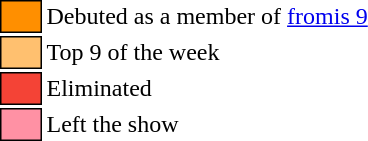<table class="toccolours" style="f8f00:1px solid black">
<tr>
<td>      </td>
</tr>
<tr>
<td style="background:#FF8F00; border:1px solid black;">      </td>
<td>Debuted as a member of <a href='#'>fromis 9</a></td>
</tr>
<tr>
<td style="background:#FFC06F; border:1px solid black;">      </td>
<td>Top 9 of the week</td>
</tr>
<tr>
<td style="background:#F44336; border:1px solid black;">      </td>
<td>Eliminated</td>
</tr>
<tr>
<td style="background:#FF91A4; border:1px solid black;">      </td>
<td>Left the show</td>
</tr>
</table>
